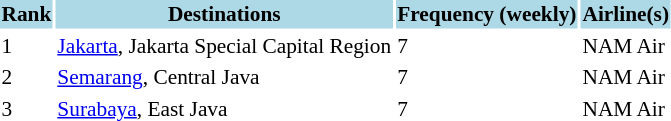<table class="sortable" style="font-size:89%; align=center;">
<tr style="background:lightblue;">
<th>Rank</th>
<th>Destinations</th>
<th>Frequency (weekly)</th>
<th>Airline(s)</th>
</tr>
<tr>
<td>1</td>
<td> <a href='#'>Jakarta</a>, Jakarta Special Capital Region</td>
<td>7</td>
<td>NAM Air</td>
</tr>
<tr>
<td>2</td>
<td> <a href='#'>Semarang</a>, Central Java</td>
<td>7</td>
<td>NAM Air</td>
</tr>
<tr>
<td>3</td>
<td> <a href='#'>Surabaya</a>, East Java</td>
<td>7</td>
<td>NAM Air</td>
</tr>
</table>
